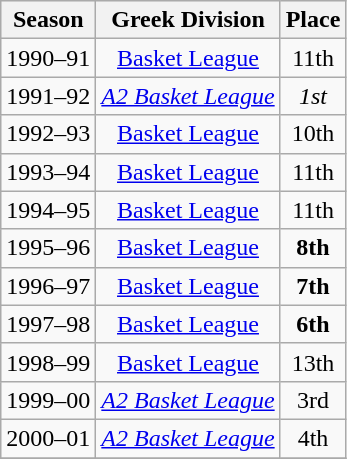<table class="wikitable sortable" style="text-align:center; width: ;">
<tr style="background: #efefef">
<th><strong>Season</strong></th>
<th>Greek Division</th>
<th>Place</th>
</tr>
<tr>
<td>1990–91</td>
<td><a href='#'>Basket League</a></td>
<td>11th</td>
</tr>
<tr>
<td>1991–92</td>
<td><em><a href='#'>A2 Basket League</a></em></td>
<td><em>1st</em></td>
</tr>
<tr>
<td>1992–93</td>
<td><a href='#'>Basket League</a></td>
<td>10th</td>
</tr>
<tr>
<td>1993–94</td>
<td><a href='#'>Basket League</a></td>
<td>11th</td>
</tr>
<tr>
<td>1994–95</td>
<td><a href='#'>Basket League</a></td>
<td>11th</td>
</tr>
<tr>
<td>1995–96</td>
<td><a href='#'>Basket League</a></td>
<td><strong>8th</strong></td>
</tr>
<tr>
<td>1996–97</td>
<td><a href='#'>Basket League</a></td>
<td><strong>7th</strong></td>
</tr>
<tr>
<td>1997–98</td>
<td><a href='#'>Basket League</a></td>
<td><strong>6th</strong></td>
</tr>
<tr>
<td>1998–99</td>
<td><a href='#'>Basket League</a></td>
<td>13th</td>
</tr>
<tr>
<td>1999–00</td>
<td><em><a href='#'>A2 Basket League</a></em></td>
<td>3rd</td>
</tr>
<tr>
<td>2000–01</td>
<td><em><a href='#'>A2 Basket League</a></em></td>
<td>4th</td>
</tr>
<tr>
</tr>
</table>
